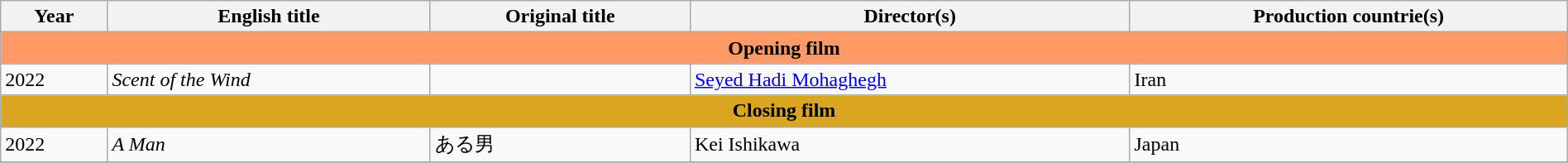<table class="sortable wikitable" style="width:100%; margin-bottom:4px" cellpadding="5">
<tr>
<th scope="col">Year</th>
<th scope="col">English title</th>
<th scope="col">Original title</th>
<th scope="col">Director(s)</th>
<th scope="col">Production countrie(s)</th>
</tr>
<tr>
<th colspan="5" style="background:#FF9966"><strong>Opening film</strong></th>
</tr>
<tr>
<td>2022</td>
<td><em>Scent of the Wind</em></td>
<td></td>
<td><a href='#'>Seyed Hadi Mohaghegh</a></td>
<td>Iran</td>
</tr>
<tr>
<th colspan="5" style="background:#DAA520"><strong>Closing film</strong></th>
</tr>
<tr>
<td>2022</td>
<td><em>A Man</em></td>
<td>ある男</td>
<td>Kei Ishikawa</td>
<td>Japan</td>
</tr>
<tr>
</tr>
</table>
